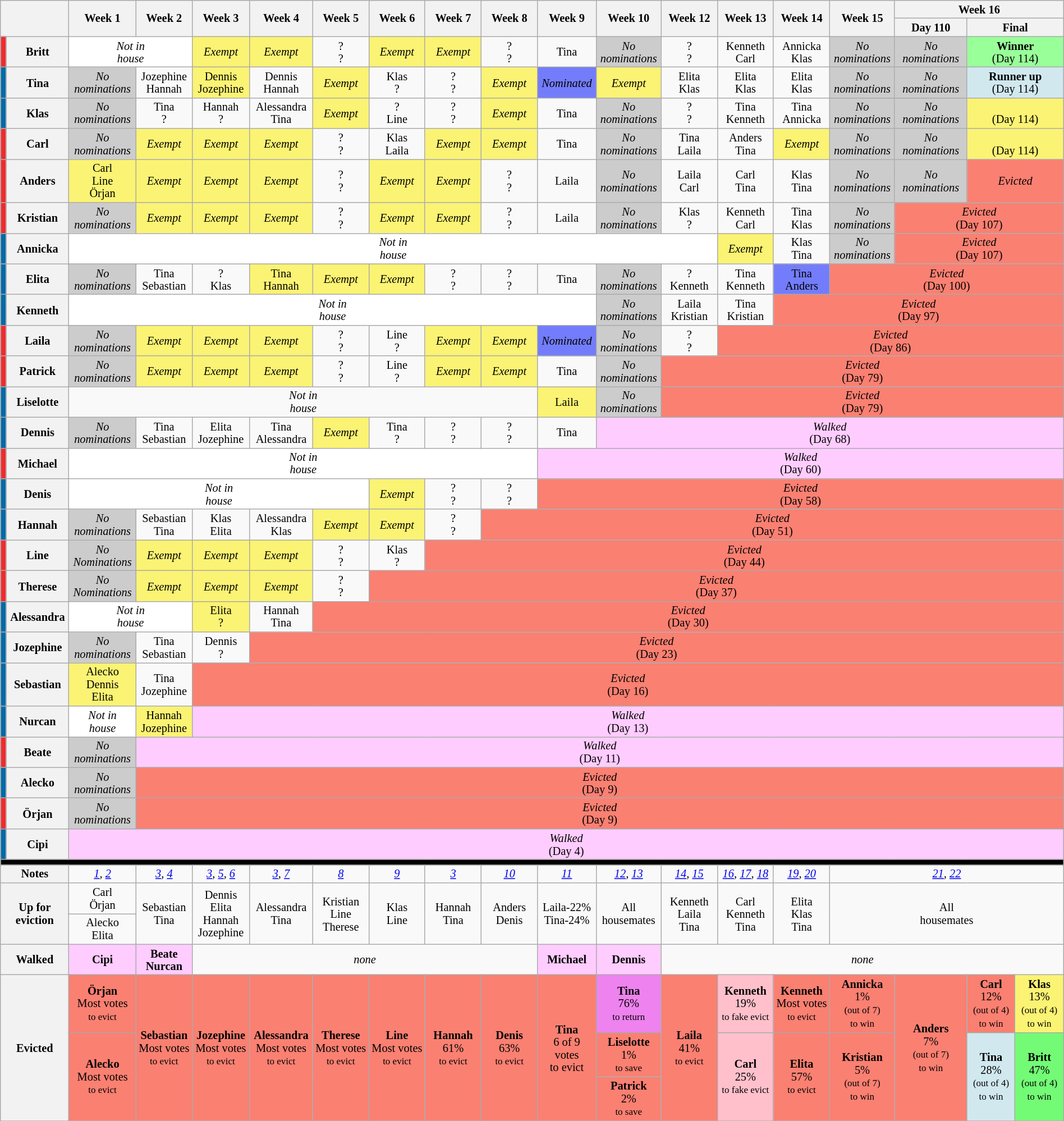<table class="wikitable" style="text-align:center; width: 100%; font-size:85%; line-height:15px;">
<tr>
<th style="width: 5%;" colspan="2" rowspan="2"></th>
<th style="width: 5%;" rowspan="2">Week 1</th>
<th style="width: 5%;" rowspan="2">Week 2</th>
<th style="width: 5%;" rowspan="2">Week 3</th>
<th style="width: 5%;" rowspan="2">Week 4</th>
<th style="width: 5%;" rowspan="2">Week 5</th>
<th style="width: 5%;" rowspan="2">Week 6</th>
<th style="width: 5%;" rowspan="2">Week 7</th>
<th style="width: 5%;" rowspan="2">Week 8</th>
<th style="width: 5%;" rowspan="2">Week 9</th>
<th style="width: 5%;" rowspan="2">Week 10</th>
<th style="width: 5%;" rowspan="2">Week 12</th>
<th style="width: 5%;" rowspan="2">Week 13</th>
<th style="width: 5%;" rowspan="2">Week 14</th>
<th style="width: 5%;" rowspan="2">Week 15</th>
<th style="width: 15%;" colspan="3">Week 16</th>
</tr>
<tr>
<th>Day 110</th>
<th colspan="2">Final</th>
</tr>
<tr>
<th style="background:#EF2B2D;"></th>
<th>Britt</th>
<td colspan=2 style="background:white"><em>Not in<br>house</em></td>
<td style="background:#FBF373;"><em>Exempt</em></td>
<td style="background:#FBF373;"><em>Exempt</em></td>
<td>?<br>?</td>
<td style="background:#FBF373;"><em>Exempt</em></td>
<td style="background:#FBF373;"><em>Exempt</em></td>
<td>?<br>?</td>
<td>Tina</td>
<td style="background:#CCC;"><em>No<br>nominations</em></td>
<td>?<br>?</td>
<td>Kenneth<br>Carl</td>
<td>Annicka<br>Klas</td>
<td style="background:#CCCCCC;"><em>No<br>nominations</em></td>
<td style="background:#CCCCCC;"><em>No<br>nominations</em></td>
<td style="background:#99FF99;" colspan="2"><strong>Winner</strong><br>(Day 114)</td>
</tr>
<tr>
<th style="background:#006AA7;"></th>
<th>Tina</th>
<td style="background:#CCC;"><em>No<br>nominations</em></td>
<td>Jozephine<br>Hannah</td>
<td style="background:#FBF373;">Dennis<br>Jozephine</td>
<td>Dennis<br>Hannah</td>
<td style="background:#FBF373;"><em>Exempt</em></td>
<td>Klas<br>?</td>
<td>?<br>?</td>
<td style="background:#FBF373;"><em>Exempt</em></td>
<td style="background:#737DFB;"><em>Nominated</em></td>
<td style="background:#FBF373;"><em>Exempt</em></td>
<td>Elita<br>Klas</td>
<td>Elita<br>Klas</td>
<td>Elita<br>Klas</td>
<td style="background:#CCCCCC;"><em>No<br>nominations</em></td>
<td style="background:#CCCCCC;"><em>No<br>nominations</em></td>
<td style="background:#D1E8EF;" colspan="2"><strong>Runner up</strong><br>(Day 114)</td>
</tr>
<tr>
<th style="background:#006AA7;"></th>
<th>Klas</th>
<td style="background:#CCC;"><em>No<br>nominations</em></td>
<td>Tina<br>?</td>
<td>Hannah<br>?</td>
<td>Alessandra<br>Tina</td>
<td style="background:#FBF373;"><em>Exempt</em></td>
<td>?<br>Line</td>
<td>?<br>?</td>
<td style="background:#FBF373;"><em>Exempt</em></td>
<td>Tina</td>
<td style="background:#CCC;"><em>No<br>nominations</em></td>
<td>?<br>?</td>
<td>Tina<br>Kenneth</td>
<td>Tina<br>Annicka</td>
<td style="background:#CCCCCC;"><em>No<br>nominations</em></td>
<td style="background:#CCCCCC;"><em>No<br>nominations</em></td>
<td style="background:#FBF373;" colspan="2"><br>(Day 114)</td>
</tr>
<tr>
<th style="background:#EF2B2D;"></th>
<th>Carl</th>
<td style="background:#CCC;"><em>No<br>nominations</em></td>
<td style="background:#FBF373;"><em>Exempt</em></td>
<td style="background:#FBF373;"><em>Exempt</em></td>
<td style="background:#FBF373;"><em>Exempt</em></td>
<td>?<br>?</td>
<td>Klas<br>Laila</td>
<td style="background:#FBF373;"><em>Exempt</em></td>
<td style="background:#FBF373;"><em>Exempt</em></td>
<td>Tina</td>
<td style="background:#CCC;"><em>No<br>nominations</em></td>
<td>Tina<br>Laila</td>
<td>Anders<br>Tina</td>
<td style="background:#FBF373;"><em>Exempt</em></td>
<td style="background:#CCCCCC;"><em>No<br>nominations</em></td>
<td style="background:#CCCCCC;"><em>No<br>nominations</em></td>
<td style="background:#FBF373;" colspan="2"><br>(Day 114)</td>
</tr>
<tr>
<th style="background:#EF2B2D;"></th>
<th>Anders</th>
<td style="background:#FBF373;">Carl<br>Line<br>Örjan</td>
<td style="background:#FBF373;"><em>Exempt</em></td>
<td style="background:#FBF373;"><em>Exempt</em></td>
<td style="background:#FBF373;"><em>Exempt</em></td>
<td>?<br>?</td>
<td style="background:#FBF373;"><em>Exempt</em></td>
<td style="background:#FBF373;"><em>Exempt</em></td>
<td>?<br>?</td>
<td>Laila</td>
<td style="background:#CCC;"><em>No<br>nominations</em></td>
<td>Laila<br>Carl</td>
<td>Carl<br>Tina</td>
<td>Klas<br>Tina</td>
<td style="background:#CCCCCC;"><em>No<br>nominations</em></td>
<td style="background:#CCCCCC;"><em>No<br>nominations</em></td>
<td style="background:#fa8072;" colspan="2"><em>Evicted</em><br></td>
</tr>
<tr>
<th style="background:#EF2B2D;"></th>
<th>Kristian</th>
<td style="background:#CCC;"><em>No<br>nominations</em></td>
<td style="background:#FBF373;"><em>Exempt</em></td>
<td style="background:#FBF373;"><em>Exempt</em></td>
<td style="background:#FBF373;"><em>Exempt</em></td>
<td>?<br>?</td>
<td style="background:#FBF373;"><em>Exempt</em></td>
<td style="background:#FBF373;"><em>Exempt</em></td>
<td>?<br>?</td>
<td>Laila</td>
<td style="background:#CCC;"><em>No<br>nominations</em></td>
<td>Klas<br>?</td>
<td>Kenneth<br>Carl</td>
<td>Tina<br>Klas</td>
<td style="background:#CCCCCC;"><em>No<br>nominations</em></td>
<td style="background:#fa8072;" colspan="3"><em>Evicted</em><br>(Day 107)</td>
</tr>
<tr>
<th style="background:#006AA7;"></th>
<th>Annicka</th>
<td colspan=11 style="background:white"><em>Not in<br>house</em></td>
<td style="background:#FBF373;"><em>Exempt</em></td>
<td>Klas<br>Tina</td>
<td style="background:#CCCCCC;"><em>No<br>nominations</em></td>
<td style="background:#fa8072;" colspan="3"><em>Evicted</em><br>(Day 107)</td>
</tr>
<tr>
<th style="background:#006AA7;"></th>
<th>Elita</th>
<td style="background:#CCC;"><em>No<br>nominations</em></td>
<td>Tina<br>Sebastian</td>
<td>?<br>Klas</td>
<td style="background:#FBF373;">Tina<br>Hannah</td>
<td style="background:#FBF373;"><em>Exempt</em></td>
<td style="background:#FBF373;"><em>Exempt</em></td>
<td>?<br>?</td>
<td>?<br>?</td>
<td>Tina</td>
<td style="background:#CCC;"><em>No<br>nominations</em></td>
<td>?<br>Kenneth</td>
<td>Tina<br>Kenneth</td>
<td style="background:#737DFB;">Tina<br>Anders</td>
<td style="background:#fa8072;" colspan="4"><em>Evicted</em><br>(Day 100)</td>
</tr>
<tr>
<th style="background:#006AA7;"></th>
<th>Kenneth</th>
<td colspan=9 style="background:white"><em>Not in<br>house</em></td>
<td style="background:#CCC;"><em>No<br>nominations</em></td>
<td>Laila<br>Kristian</td>
<td>Tina<br>Kristian</td>
<td style="background:#fa8072;" colspan="5"><em>Evicted</em><br>(Day 97)</td>
</tr>
<tr>
<th style="background:#EF2B2D;"></th>
<th>Laila</th>
<td style="background:#CCC;"><em>No<br>nominations</em></td>
<td style="background:#FBF373;"><em>Exempt</em></td>
<td style="background:#FBF373;"><em>Exempt</em></td>
<td style="background:#FBF373;"><em>Exempt</em></td>
<td>?<br>?</td>
<td>Line<br>?</td>
<td style="background:#FBF373;"><em>Exempt</em></td>
<td style="background:#FBF373;"><em>Exempt</em></td>
<td style="background:#737DFB;"><em>Nominated</em></td>
<td style="background:#CCC;"><em>No<br>nominations</em></td>
<td>?<br>?</td>
<td style="background:#fa8072;" colspan="6"><em>Evicted</em><br>(Day 86)</td>
</tr>
<tr>
<th style="background:#EF2B2D;"></th>
<th>Patrick</th>
<td style="background:#CCC;"><em>No<br>nominations</em></td>
<td style="background:#FBF373;"><em>Exempt</em></td>
<td style="background:#FBF373;"><em>Exempt</em></td>
<td style="background:#FBF373;"><em>Exempt</em></td>
<td>?<br>?</td>
<td>Line<br>?</td>
<td style="background:#FBF373;"><em>Exempt</em></td>
<td style="background:#FBF373;"><em>Exempt</em></td>
<td>Tina</td>
<td style="background:#CCC;"><em>No<br>nominations</em></td>
<td style="background:#fa8072;" colspan="7"><em>Evicted</em><br> (Day 79)</td>
</tr>
<tr>
<th style="background:#006AA7;"></th>
<th>Liselotte</th>
<td colspan=8><em>Not in<br>house</em></td>
<td style="background:#FBF373;">Laila</td>
<td style="background:#CCC;"><em>No<br>nominations</em></td>
<td style="background:#fa8072;" colspan="7"><em>Evicted</em><br>(Day 79)</td>
</tr>
<tr>
<th style="background:#006AA7;"></th>
<th>Dennis</th>
<td style="background:#CCC;"><em>No<br>nominations</em></td>
<td>Tina<br>Sebastian</td>
<td>Elita<br>Jozephine</td>
<td>Tina<br>Alessandra</td>
<td style="background:#FBF373;"><em>Exempt</em></td>
<td>Tina<br>?</td>
<td>?<br>?</td>
<td>?<br>?</td>
<td>Tina</td>
<td style="background:#ffccff;" colspan="8"><em>Walked</em><br>(Day 68)</td>
</tr>
<tr>
<th style="background:#EF2B2D;"></th>
<th>Michael</th>
<td colspan=8 style="background:white"><em>Not in<br>house</em></td>
<td style="background:#ffccff;" colspan="9"><em>Walked</em><br>(Day 60)</td>
</tr>
<tr>
<th style="background:#006AA7;"></th>
<th>Denis</th>
<td colspan=5 style="background:white"><em>Not in<br>house</em></td>
<td style="background:#FBF373;"><em>Exempt</em></td>
<td>?<br>?</td>
<td>?<br>?</td>
<td style="background:#fa8072;" colspan="9"><em>Evicted</em><br>(Day 58)</td>
</tr>
<tr>
<th style="background:#006AA7;"></th>
<th>Hannah</th>
<td style="background:#CCC;"><em>No<br>nominations</em></td>
<td>Sebastian<br>Tina</td>
<td>Klas<br>Elita</td>
<td>Alessandra<br>Klas</td>
<td style="background:#FBF373;"><em>Exempt</em></td>
<td style="background:#FBF373;"><em>Exempt</em></td>
<td>?<br>?</td>
<td style="background:#fa8072;" colspan="10"><em>Evicted</em><br>(Day 51)</td>
</tr>
<tr>
<th style="background:#EF2B2D;"></th>
<th>Line</th>
<td style="background:#CCC;"><em>No<br>Nominations</em></td>
<td style="background:#FBF373;"><em>Exempt</em></td>
<td style="background:#FBF373;"><em>Exempt</em></td>
<td style="background:#FBF373;"><em>Exempt</em></td>
<td>?<br>?</td>
<td>Klas<br>?</td>
<td style="background:#fa8072;" colspan="11"><em>Evicted</em><br>(Day 44)</td>
</tr>
<tr>
<th style="background:#EF2B2D;"></th>
<th>Therese</th>
<td style="background:#CCC;"><em>No<br>Nominations</em></td>
<td style="background:#FBF373;"><em>Exempt</em></td>
<td style="background:#FBF373;"><em>Exempt</em></td>
<td style="background:#FBF373;"><em>Exempt</em></td>
<td>?<br>?</td>
<td style="background:#fa8072;" colspan="12"><em>Evicted</em><br>(Day 37)</td>
</tr>
<tr>
<th style="background:#006AA7;"></th>
<th>Alessandra</th>
<td colspan=2 style="background:white"><em>Not in<br>house</em></td>
<td style="background:#FBF373;">Elita<br>?</td>
<td>Hannah<br>Tina</td>
<td style="background:#fa8072;" colspan="13"><em>Evicted</em><br>(Day 30)</td>
</tr>
<tr>
<th style="background:#006AA7;"></th>
<th>Jozephine</th>
<td style="background:#CCC;"><em>No<br>nominations</em></td>
<td>Tina<br>Sebastian</td>
<td>Dennis<br>?</td>
<td style="background:#fa8072;" colspan="14"><em>Evicted</em><br>(Day 23)</td>
</tr>
<tr>
<th style="background:#006AA7;"></th>
<th>Sebastian</th>
<td style="background:#FBF373;">Alecko<br>Dennis<br>Elita</td>
<td>Tina<br>Jozephine</td>
<td style="background:#fa8072;" colspan="15"><em>Evicted</em><br>(Day 16)</td>
</tr>
<tr>
<th style="background:#006AA7;"></th>
<th>Nurcan</th>
<td style="background:white"><em>Not in<br>house</em></td>
<td style="background:#FBF373;">Hannah<br>Jozephine</td>
<td style="background:#ffccff;" colspan="15"><em>Walked</em><br>(Day 13)</td>
</tr>
<tr>
<th style="background:#EF2B2D;"></th>
<th>Beate</th>
<td style="background:#CCC;"><em>No<br>nominations</em></td>
<td style="background:#ffccff;" colspan="16"><em>Walked</em><br>(Day 11)</td>
</tr>
<tr>
<th style="background:#006AA7;"></th>
<th>Alecko</th>
<td style="background:#CCC;"><em>No<br>nominations</em></td>
<td style="background:#fa8072;" colspan="16"><em>Evicted</em><br>(Day 9)</td>
</tr>
<tr>
<th style="background:#EF2B2D;"></th>
<th>Örjan</th>
<td style="background:#CCC;"><em>No<br>nominations</em></td>
<td style="background:#fa8072;" colspan="16"><em>Evicted</em><br>(Day 9)</td>
</tr>
<tr>
<th style="background:#006AA7;"></th>
<th>Cipi</th>
<td style="background:#ffccff;" colspan="17"><em>Walked</em><br>(Day 4)</td>
</tr>
<tr>
<td colspan="19" style="background:#000"></td>
</tr>
<tr>
<th colspan="2">Notes</th>
<td><em><a href='#'>1</a>, <a href='#'>2</a></em></td>
<td><em><a href='#'>3</a>, <a href='#'>4</a></em></td>
<td><em><a href='#'>3</a>, <a href='#'>5</a>, <a href='#'>6</a></em></td>
<td><em><a href='#'>3</a>, <a href='#'>7</a></em></td>
<td><em><a href='#'>8</a></em></td>
<td><em><a href='#'>9</a></em></td>
<td><em><a href='#'>3</a></em></td>
<td><em><a href='#'>10</a></em></td>
<td><em><a href='#'>11</a></em></td>
<td><em><a href='#'>12</a>, <a href='#'>13</a></em></td>
<td><em><a href='#'>14</a>, <a href='#'>15</a></em></td>
<td><em><a href='#'>16</a>, <a href='#'>17</a>, <a href='#'>18</a></em></td>
<td><em><a href='#'>19</a>, <a href='#'>20</a></em></td>
<td colspan="4"><em><a href='#'>21</a>, <a href='#'>22</a></em></td>
</tr>
<tr>
<th colspan="2" rowspan="2">Up for<br>eviction</th>
<td>Carl<br>Örjan</td>
<td rowspan="2">Sebastian<br>Tina</td>
<td rowspan="2">Dennis<br>Elita<br>Hannah<br>Jozephine</td>
<td rowspan="2">Alessandra<br>Tina</td>
<td rowspan="2">Kristian<br>Line<br>Therese</td>
<td rowspan="2">Klas<br>Line</td>
<td rowspan="2">Hannah<br>Tina</td>
<td rowspan="2">Anders<br>Denis</td>
<td rowspan="2">Laila-22%<br>Tina-24%</td>
<td rowspan="2">All<br>housemates</td>
<td rowspan="2">Kenneth<br>Laila<br>Tina</td>
<td rowspan="2">Carl<br>Kenneth<br>Tina</td>
<td rowspan="2">Elita<br>Klas<br>Tina</td>
<td colspan="4" rowspan="2">All<br>housemates</td>
</tr>
<tr>
<td>Alecko<br>Elita</td>
</tr>
<tr>
<th colspan="2">Walked</th>
<td style="background:#ffccff;"><strong>Cipi</strong></td>
<td style="background:#ffccff;"><strong>Beate<br>Nurcan</strong></td>
<td colspan="6"><em>none</em></td>
<td style="background:#ffccff;"><strong>Michael</strong></td>
<td style="background:#ffccff;"><strong>Dennis</strong></td>
<td colspan="7"><em>none</em></td>
</tr>
<tr>
<th colspan="2" rowspan="3">Evicted</th>
<td style="background:#fa8072;"><strong>Örjan</strong><br>Most votes<br><small>to evict</small></td>
<td style="background:#fa8072;" rowspan="3"><strong>Sebastian</strong><br>Most votes<br><small>to evict</small></td>
<td style="background:#fa8072;" rowspan="3"><strong>Jozephine</strong><br>Most votes<br><small>to evict</small></td>
<td style="background:#fa8072;" rowspan="3"><strong>Alessandra</strong><br>Most votes<br><small>to evict</small></td>
<td style="background:#fa8072;" rowspan="3"><strong>Therese</strong><br>Most votes<br><small>to evict</small></td>
<td style="background:#fa8072;" rowspan="3"><strong>Line</strong><br>Most votes<br><small>to evict</small></td>
<td style="background:#fa8072;" rowspan="3"><strong>Hannah</strong><br>61%<br><small>to evict</small></td>
<td style="background:#fa8072;" rowspan="3"><strong>Denis</strong><br>63%<br><small>to evict</small></td>
<td style="background:#fa8072;" rowspan="3"><strong>Tina</strong><br>6 of 9 votes<br>to evict</td>
<td style="background:violet;"><strong>Tina</strong><br>76%<br><small>to return</small></td>
<td style="background:#FA8072;" rowspan="3"><strong>Laila</strong><br>41%<br><small>to evict</small></td>
<td style="background:#FFC0CB;"><strong>Kenneth</strong><br>19%<br><small>to fake evict</small></td>
<td style="background:#FA8072;"><strong>Kenneth</strong><br>Most votes<br><small>to evict</small></td>
<td style="background:#FA8072;"><strong>Annicka</strong><br>1%<br><small>(out of 7)<br>to win</small></td>
<td style="background:#FA8072;" rowspan="3"><strong>Anders</strong><br>7%<br><small>(out of 7)<br>to win</small></td>
<td style="background:#FA8072;"><strong>Carl</strong><br>12%<br><small>(out of 4)<br>to win</small></td>
<td style="background:#FBF373;"><strong>Klas</strong><br>13%<br><small>(out of 4)<br>to win</small></td>
</tr>
<tr>
<td style="background:#FA8072;" rowspan="2"><strong>Alecko</strong><br>Most votes<br><small>to evict</small></td>
<td style="background:#FA8072;"><strong>Liselotte</strong><br>1%<br><small>to save</small></td>
<td style="background:#FFC0CB;" rowspan="2"><strong>Carl</strong><br>25%<br><small>to fake evict</small></td>
<td style="background:#fa8072;" rowspan="2"><strong>Elita</strong><br>57%<br><small>to evict</small></td>
<td style="background:#FA8072;" rowspan="2"><strong>Kristian</strong><br>5%<br><small>(out of 7)<br>to win</small></td>
<td style="background:#D1E8EF;" rowspan="2"><strong>Tina</strong><br>28%<br><small>(out of 4)<br>to win</small></td>
<td style="background:#73FB76;" rowspan="2"><strong>Britt</strong><br>47%<br><small>(out of 4)<br>to win</small></td>
</tr>
<tr>
<td style="background:#FA8072;"><strong>Patrick</strong><br>2%<br><small>to save</small></td>
</tr>
<tr>
</tr>
</table>
